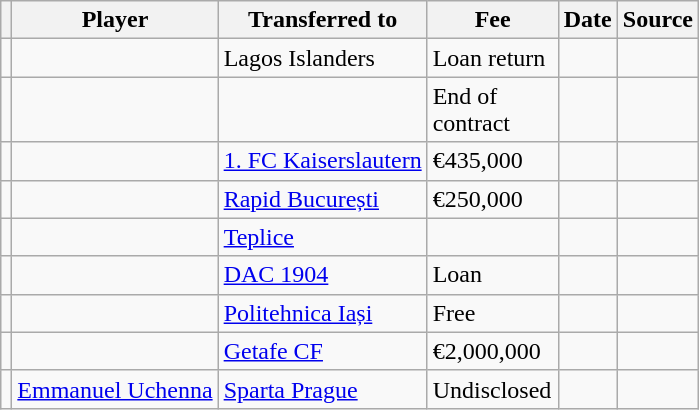<table class="wikitable plainrowheaders sortable">
<tr>
<th></th>
<th scope="col">Player</th>
<th>Transferred to</th>
<th style="width: 80px;">Fee</th>
<th scope="col">Date</th>
<th scope="col">Source</th>
</tr>
<tr>
<td align="center"></td>
<td></td>
<td> Lagos Islanders</td>
<td>Loan return</td>
<td></td>
<td></td>
</tr>
<tr>
<td align="center"></td>
<td></td>
<td></td>
<td>End of contract</td>
<td></td>
<td></td>
</tr>
<tr>
<td align="center"></td>
<td></td>
<td> <a href='#'>1. FC Kaiserslautern</a></td>
<td>€435,000</td>
<td></td>
<td></td>
</tr>
<tr>
<td align="center"></td>
<td> </td>
<td> <a href='#'>Rapid București</a></td>
<td>€250,000</td>
<td></td>
<td></td>
</tr>
<tr>
<td align="center"></td>
<td></td>
<td> <a href='#'>Teplice</a></td>
<td></td>
<td></td>
<td></td>
</tr>
<tr>
<td align="center"></td>
<td> </td>
<td> <a href='#'>DAC 1904</a></td>
<td>Loan</td>
<td></td>
<td></td>
</tr>
<tr>
<td align="center"></td>
<td> </td>
<td> <a href='#'>Politehnica Iași</a></td>
<td>Free</td>
<td></td>
<td></td>
</tr>
<tr>
<td align="center"></td>
<td> </td>
<td> <a href='#'>Getafe CF</a></td>
<td>€2,000,000</td>
<td></td>
<td></td>
</tr>
<tr>
<td align="center"></td>
<td> <a href='#'>Emmanuel Uchenna</a></td>
<td> <a href='#'>Sparta Prague</a></td>
<td>Undisclosed</td>
<td></td>
<td></td>
</tr>
</table>
